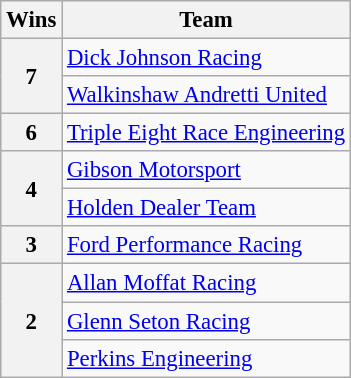<table class="wikitable" style="font-size: 95%;">
<tr>
<th>Wins</th>
<th>Team</th>
</tr>
<tr>
<th rowspan="2">7</th>
<td><a href='#'>Dick Johnson Racing</a></td>
</tr>
<tr>
<td><a href='#'>Walkinshaw Andretti United</a></td>
</tr>
<tr>
<th>6</th>
<td><a href='#'>Triple Eight Race Engineering</a></td>
</tr>
<tr>
<th rowspan="2">4</th>
<td><a href='#'>Gibson Motorsport</a></td>
</tr>
<tr>
<td><a href='#'>Holden Dealer Team</a></td>
</tr>
<tr>
<th>3</th>
<td><a href='#'>Ford Performance Racing</a></td>
</tr>
<tr>
<th rowspan="3">2</th>
<td><a href='#'>Allan Moffat Racing</a></td>
</tr>
<tr>
<td><a href='#'>Glenn Seton Racing</a></td>
</tr>
<tr>
<td><a href='#'>Perkins Engineering</a></td>
</tr>
</table>
